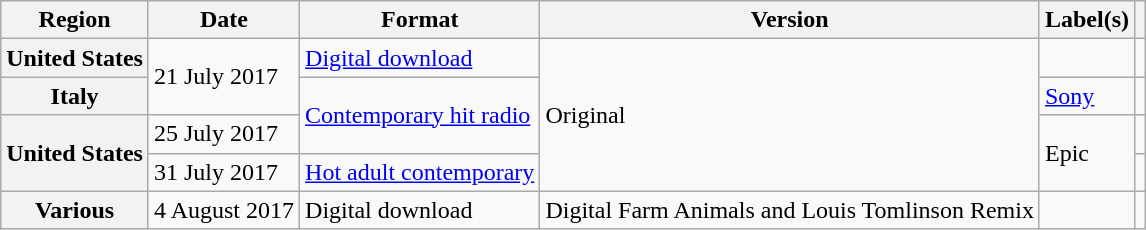<table class="wikitable plainrowheaders">
<tr>
<th>Region</th>
<th>Date</th>
<th>Format</th>
<th>Version</th>
<th>Label(s)</th>
<th></th>
</tr>
<tr>
<th scope="row">United States</th>
<td rowspan="2">21 July 2017</td>
<td><a href='#'>Digital download</a></td>
<td rowspan="4">Original</td>
<td></td>
<td style="text-align:center;"></td>
</tr>
<tr>
<th scope="row">Italy</th>
<td rowspan="2"><a href='#'>Contemporary hit radio</a></td>
<td><a href='#'>Sony</a></td>
<td style="text-align:center;"></td>
</tr>
<tr>
<th scope="row" rowspan="2">United States</th>
<td>25 July 2017</td>
<td rowspan="2">Epic</td>
<td style="text-align:center;"></td>
</tr>
<tr>
<td>31 July 2017</td>
<td><a href='#'>Hot adult contemporary</a></td>
<td style="text-align:center;"></td>
</tr>
<tr>
<th scope="row">Various</th>
<td>4 August 2017</td>
<td>Digital download</td>
<td>Digital Farm Animals and Louis Tomlinson Remix</td>
<td></td>
<td></td>
</tr>
</table>
